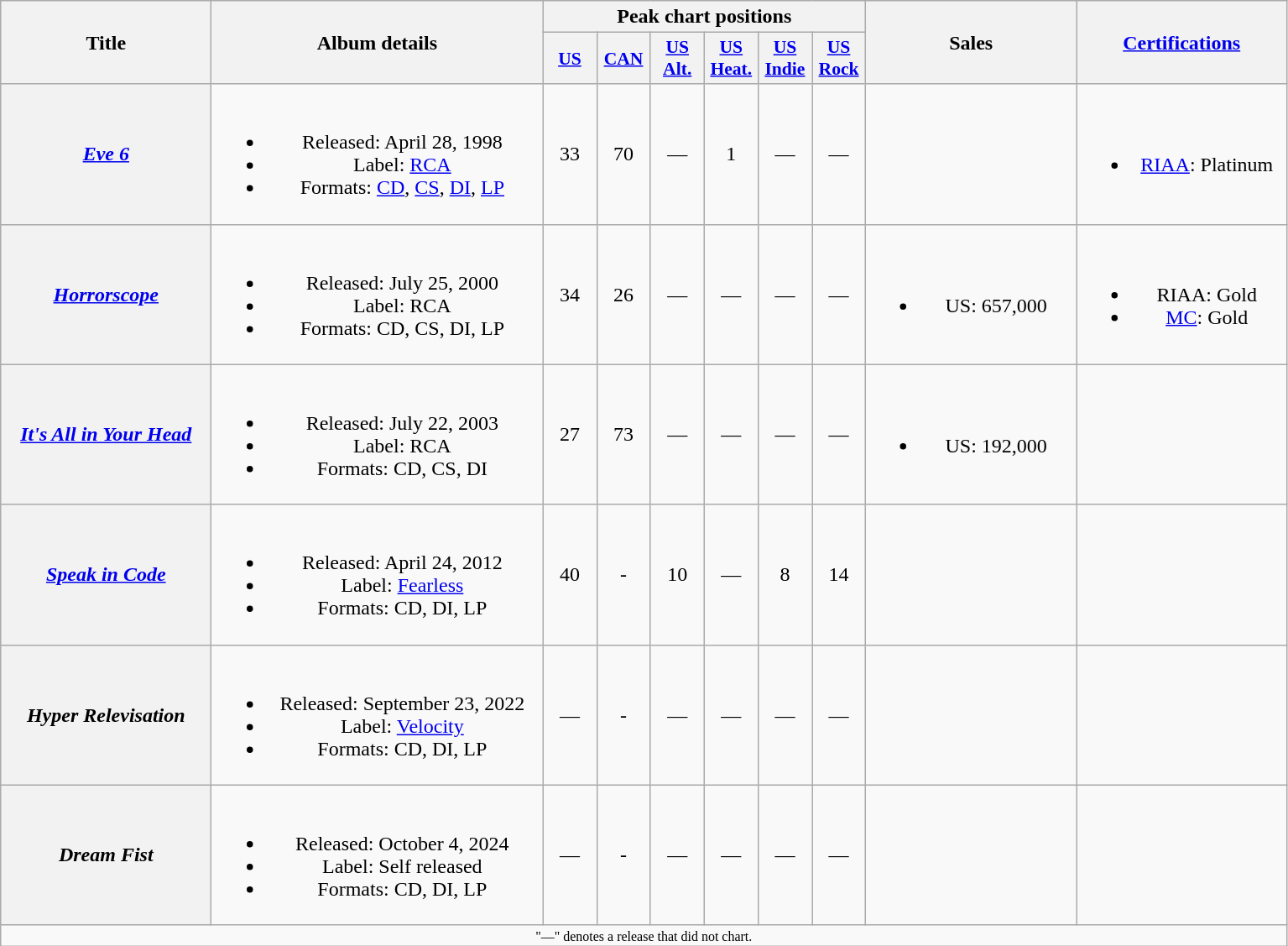<table class="wikitable plainrowheaders" style="text-align:center;">
<tr>
<th scope="col" rowspan="2" style="width:10em;">Title</th>
<th scope="col" rowspan="2" style="width:16em;">Album details</th>
<th scope="col" colspan="6">Peak chart positions</th>
<th scope="col" rowspan="2" style="width:10em;">Sales</th>
<th scope="col" rowspan="2" style="width:10em;"><a href='#'>Certifications</a></th>
</tr>
<tr>
<th scope="col" style="width:2.5em;font-size:90%;"><a href='#'>US</a><br></th>
<th scope="col" style="width:2.5em;font-size:90%;"><a href='#'>CAN</a><br></th>
<th scope="col" style="width:2.5em;font-size:90%;"><a href='#'>US<br>Alt.</a><br></th>
<th scope="col" style="width:2.5em;font-size:90%;"><a href='#'>US<br>Heat.</a><br></th>
<th scope="col" style="width:2.5em;font-size:90%;"><a href='#'>US<br>Indie</a><br></th>
<th scope="col" style="width:2.5em;font-size:90%;"><a href='#'>US<br>Rock</a><br></th>
</tr>
<tr>
<th scope="row"><em><a href='#'>Eve 6</a></em></th>
<td><br><ul><li>Released: April 28, 1998</li><li>Label: <a href='#'>RCA</a></li><li>Formats: <a href='#'>CD</a>, <a href='#'>CS</a>, <a href='#'>DI</a>, <a href='#'>LP</a></li></ul></td>
<td>33</td>
<td>70</td>
<td>—</td>
<td>1</td>
<td>—</td>
<td>—</td>
<td></td>
<td><br><ul><li><a href='#'>RIAA</a>: Platinum</li></ul></td>
</tr>
<tr>
<th scope="row"><em><a href='#'>Horrorscope</a></em></th>
<td><br><ul><li>Released: July 25, 2000</li><li>Label: RCA</li><li>Formats: CD, CS, DI, LP</li></ul></td>
<td>34</td>
<td>26</td>
<td>—</td>
<td>—</td>
<td>—</td>
<td>—</td>
<td><br><ul><li>US: 657,000</li></ul></td>
<td><br><ul><li>RIAA: Gold</li><li><a href='#'>MC</a>: Gold</li></ul></td>
</tr>
<tr>
<th scope="row"><em><a href='#'>It's All in Your Head</a></em></th>
<td><br><ul><li>Released: July 22, 2003</li><li>Label: RCA</li><li>Formats: CD, CS, DI</li></ul></td>
<td>27</td>
<td>73</td>
<td>—</td>
<td>—</td>
<td>—</td>
<td>—</td>
<td><br><ul><li>US: 192,000</li></ul></td>
<td></td>
</tr>
<tr>
<th scope="row"><em><a href='#'>Speak in Code</a></em></th>
<td><br><ul><li>Released: April 24, 2012</li><li>Label: <a href='#'>Fearless</a></li><li>Formats: CD, DI, LP</li></ul></td>
<td>40</td>
<td>-</td>
<td>10</td>
<td>—</td>
<td>8</td>
<td>14</td>
<td></td>
<td></td>
</tr>
<tr>
<th scope="row"><em>Hyper Relevisation</em></th>
<td><br><ul><li>Released: September 23, 2022</li><li>Label: <a href='#'>Velocity</a></li><li>Formats: CD, DI, LP</li></ul></td>
<td>—</td>
<td>-</td>
<td>—</td>
<td>—</td>
<td>—</td>
<td>—</td>
<td></td>
<td></td>
</tr>
<tr>
<th scope="row"><em>Dream Fist</em></th>
<td><br><ul><li>Released: October 4, 2024</li><li>Label: Self released</li><li>Formats: CD, DI, LP</li></ul></td>
<td>—</td>
<td>-</td>
<td>—</td>
<td>—</td>
<td>—</td>
<td>—</td>
<td></td>
<td></td>
</tr>
<tr>
<td colspan="12" style="text-align:center; font-size:8pt;">"—" denotes a release that did not chart.</td>
</tr>
</table>
